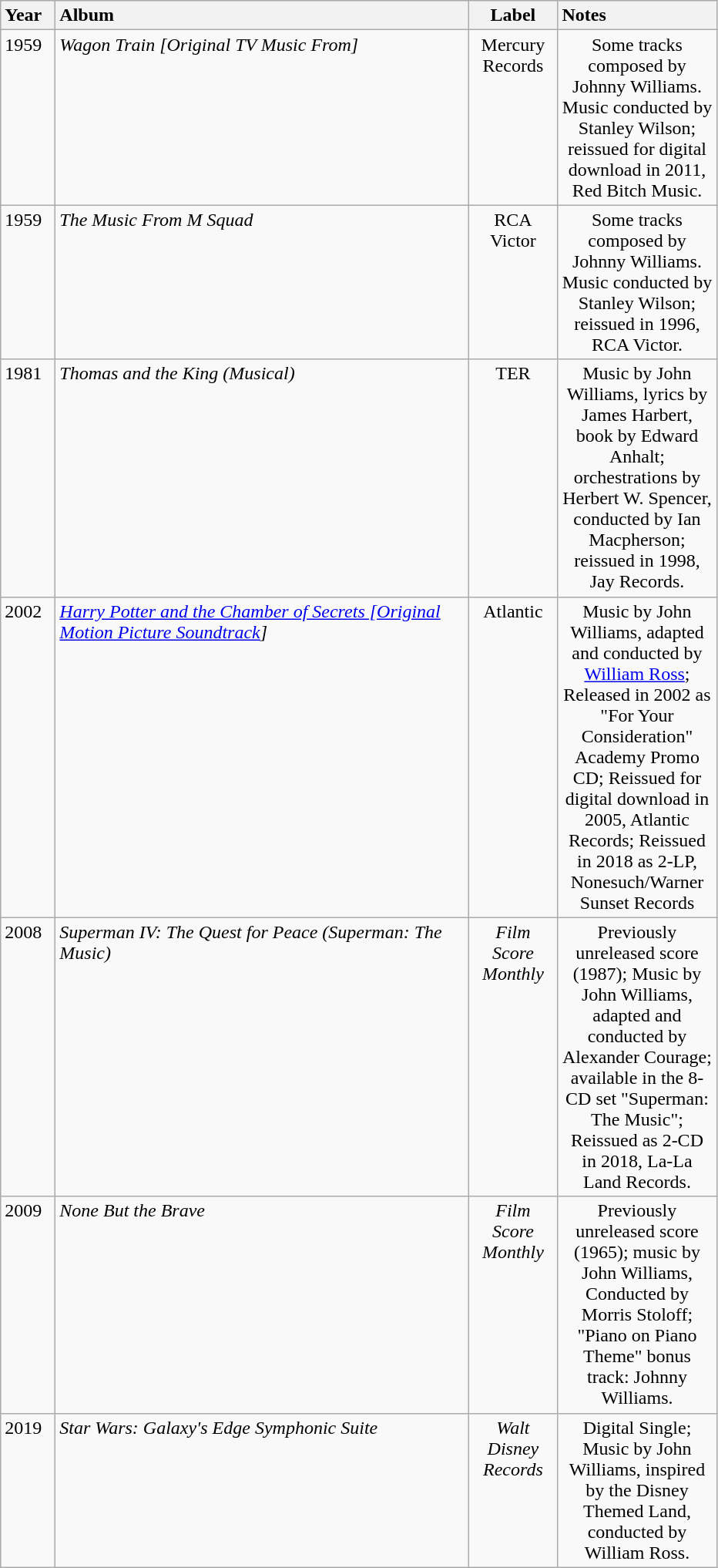<table class="wikitable">
<tr>
<th style="vertical-align:top; text-align:left; width:40px;">Year</th>
<th style="vertical-align:top; text-align:left; width:350px;">Album</th>
<th style="vertical-align:top; text-align:center; width:70px;">Label</th>
<th style="vertical-align:top; text-align:left; width:130px;">Notes</th>
</tr>
<tr style="vertical-align:top;">
<td style="text-align:left; ">1959</td>
<td style="text-align:left; "><em>Wagon Train [Original TV Music From]</em></td>
<td style="text-align:center; ">Mercury Records</td>
<td style="text-align:center; ">Some tracks composed by Johnny Williams. Music conducted by Stanley Wilson; reissued for digital download in 2011, Red Bitch Music.</td>
</tr>
<tr style="vertical-align:top;">
<td style="text-align:left; ">1959</td>
<td style="text-align:left; "><em>The Music From M Squad</em></td>
<td style="text-align:center; ">RCA Victor</td>
<td style="text-align:center; ">Some tracks composed by Johnny Williams. Music conducted by Stanley Wilson; reissued in 1996, RCA Victor.</td>
</tr>
<tr style="vertical-align:top;">
<td style="text-align:left; ">1981</td>
<td style="text-align:left; "><em>Thomas and the King (Musical)</em></td>
<td style="text-align:center; ">TER</td>
<td style="text-align:center; ">Music by John Williams, lyrics by James Harbert, book by Edward Anhalt; orchestrations by Herbert W. Spencer, conducted by Ian Macpherson; reissued in 1998, Jay Records.</td>
</tr>
<tr>
<td style="text-align:left; vertical-align:top;">2002</td>
<td style="text-align:left; vertical-align:top;"><em><a href='#'>Harry Potter and the Chamber of Secrets [Original Motion Picture Soundtrack</a>]</em></td>
<td style="text-align:center; vertical-align:top;">Atlantic</td>
<td style="text-align:center; vertical-align:top;">Music by John Williams, adapted and conducted by <a href='#'>William Ross</a>; Released in 2002 as "For Your Consideration" Academy Promo CD; Reissued for digital download in 2005, Atlantic Records; Reissued in 2018 as 2-LP, Nonesuch/Warner Sunset Records</td>
</tr>
<tr style="vertical-align:top;">
<td style="text-align:left; ">2008</td>
<td style="text-align:left; "><em>Superman IV: The Quest for Peace (Superman: The Music)</em></td>
<td style="text-align:center; "><em>Film Score Monthly</em></td>
<td style="text-align:center; ">Previously unreleased score (1987); Music by John Williams, adapted and conducted by Alexander Courage; available in the 8-CD set "Superman: The Music"; Reissued as 2-CD in 2018, La-La Land Records.</td>
</tr>
<tr style="vertical-align:top;">
<td style="text-align:left; ">2009</td>
<td style="text-align:left; "><em>None But the Brave</em></td>
<td style="text-align:center; "><em>Film Score Monthly</em></td>
<td style="text-align:center; ">Previously unreleased score (1965); music by John Williams, Conducted by Morris Stoloff; "Piano on Piano Theme" bonus track: Johnny Williams.</td>
</tr>
<tr style="vertical-align:top;">
<td style="text-align:left; ">2019</td>
<td style="text-align:left; "><em>Star Wars: Galaxy's Edge Symphonic Suite</em></td>
<td style="text-align:center; "><em>Walt Disney Records</em></td>
<td style="text-align:center; ">Digital Single; Music by John Williams, inspired by the Disney Themed Land, conducted by William Ross.</td>
</tr>
</table>
